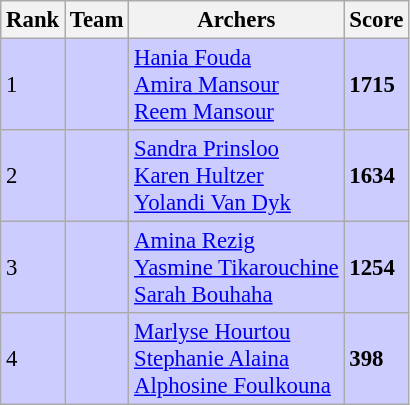<table class="wikitable sortable" style="font-size:95%; text-align:left;">
<tr>
<th>Rank</th>
<th>Team</th>
<th>Archers</th>
<th>Score</th>
</tr>
<tr style="background:#ccf;">
<td>1</td>
<td></td>
<td><a href='#'>Hania Fouda</a><br><a href='#'>Amira Mansour</a><br><a href='#'>Reem Mansour</a></td>
<td><strong>1715</strong></td>
</tr>
<tr style="background:#ccf;">
<td>2</td>
<td></td>
<td><a href='#'>Sandra Prinsloo</a><br><a href='#'>Karen Hultzer</a><br><a href='#'>Yolandi Van Dyk</a></td>
<td><strong>1634</strong></td>
</tr>
<tr style="background:#ccf;">
<td>3</td>
<td></td>
<td><a href='#'>Amina Rezig</a><br><a href='#'>Yasmine Tikarouchine</a><br><a href='#'>Sarah Bouhaha</a></td>
<td><strong>1254</strong></td>
</tr>
<tr style="background:#ccf;">
<td>4</td>
<td></td>
<td><a href='#'>Marlyse Hourtou</a><br><a href='#'>Stephanie Alaina</a><br><a href='#'>Alphosine Foulkouna</a></td>
<td><strong>398</strong></td>
</tr>
</table>
